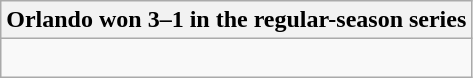<table class="wikitable collapsible collapsed">
<tr>
<th>Orlando won 3–1 in the regular-season series</th>
</tr>
<tr>
<td><br>


</td>
</tr>
</table>
